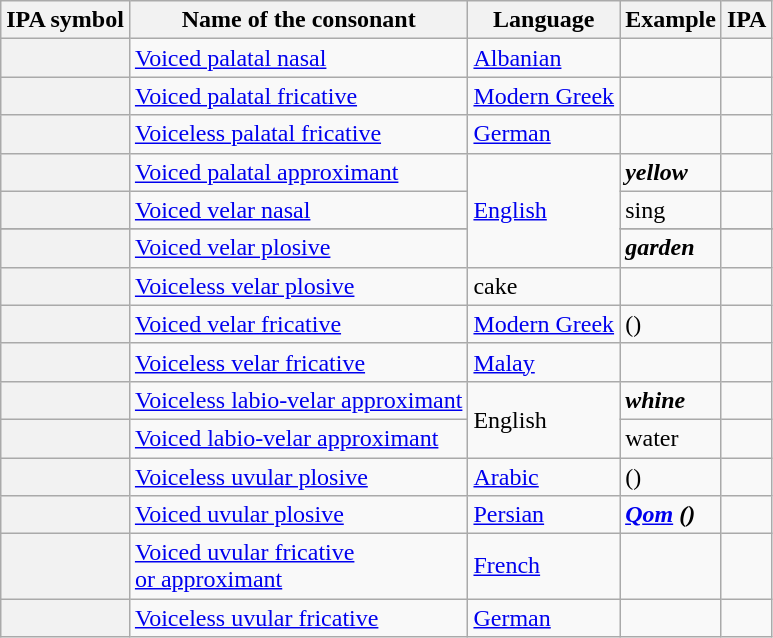<table class="wikitable">
<tr>
<th>IPA symbol</th>
<th>Name of the consonant</th>
<th>Language</th>
<th>Example</th>
<th>IPA</th>
</tr>
<tr>
<th></th>
<td><a href='#'>Voiced palatal nasal</a></td>
<td><a href='#'>Albanian</a></td>
<td></td>
<td></td>
</tr>
<tr>
<th></th>
<td><a href='#'>Voiced palatal fricative</a></td>
<td><a href='#'>Modern Greek</a></td>
<td></td>
<td></td>
</tr>
<tr>
<th></th>
<td><a href='#'>Voiceless palatal fricative</a></td>
<td><a href='#'>German</a></td>
<td></td>
<td></td>
</tr>
<tr>
<th></th>
<td><a href='#'>Voiced palatal approximant</a></td>
<td rowspan="4"><a href='#'>English</a></td>
<td><strong><em>y<strong>ellow<em></td>
<td></td>
</tr>
<tr>
<th></th>
<td><a href='#'>Voiced velar nasal</a></td>
<td></em>si</strong>ng</em></strong></td>
<td></td>
</tr>
<tr>
</tr>
<tr>
<th></th>
<td><a href='#'>Voiced velar plosive</a></td>
<td><strong><em>g<strong>arden<em></td>
<td></td>
</tr>
<tr>
<th></th>
<td><a href='#'>Voiceless velar plosive</a></td>
<td></em></strong>c</strong>ake</em></td>
<td></td>
</tr>
<tr>
<th></th>
<td><a href='#'>Voiced velar fricative</a></td>
<td><a href='#'>Modern Greek</a></td>
<td> ()</td>
<td></td>
</tr>
<tr>
<th></th>
<td><a href='#'>Voiceless velar fricative</a></td>
<td><a href='#'>Malay</a></td>
<td></td>
<td></td>
</tr>
<tr>
<th></th>
<td><a href='#'>Voiceless labio-velar approximant</a></td>
<td rowspan="2">English</td>
<td><strong><em>wh<strong>ine<em></td>
<td></td>
</tr>
<tr>
<th></th>
<td><a href='#'>Voiced labio-velar approximant</a></td>
<td></em></strong>w</strong>ater</em></td>
<td></td>
</tr>
<tr>
<th></th>
<td><a href='#'>Voiceless uvular plosive</a></td>
<td><a href='#'>Arabic</a></td>
<td><a href='#'></a> ()</td>
<td></td>
</tr>
<tr>
<th></th>
<td><a href='#'>Voiced uvular plosive</a></td>
<td><a href='#'>Persian</a></td>
<td><a href='#'><strong><em>Q<strong>om<em></a> ()</td>
<td></td>
</tr>
<tr>
<th></th>
<td><a href='#'>Voiced uvular fricative<br>or approximant</a></td>
<td><a href='#'>French</a></td>
<td></td>
<td></td>
</tr>
<tr>
<th></th>
<td><a href='#'>Voiceless uvular fricative</a></td>
<td><a href='#'>German</a></td>
<td></td>
<td></td>
</tr>
</table>
